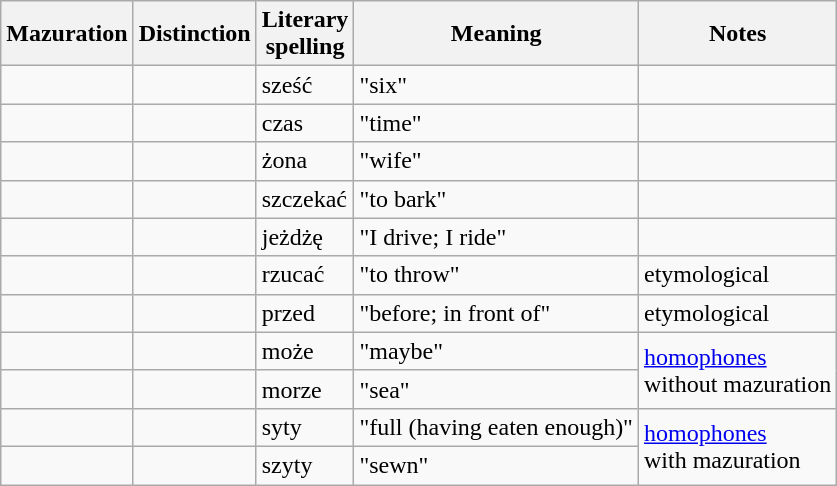<table class="wikitable">
<tr>
<th>Mazuration</th>
<th>Distinction</th>
<th>Literary<br>spelling</th>
<th>Meaning</th>
<th>Notes</th>
</tr>
<tr>
<td></td>
<td></td>
<td>sześć</td>
<td>"six"</td>
<td></td>
</tr>
<tr>
<td></td>
<td></td>
<td>czas</td>
<td>"time"</td>
<td></td>
</tr>
<tr>
<td></td>
<td></td>
<td>żona</td>
<td>"wife"</td>
<td></td>
</tr>
<tr>
<td></td>
<td></td>
<td>szczekać</td>
<td>"to bark"</td>
<td></td>
</tr>
<tr>
<td></td>
<td></td>
<td>jeżdżę</td>
<td>"I drive; I ride"</td>
<td></td>
</tr>
<tr>
<td></td>
<td></td>
<td>rzucać</td>
<td>"to throw"</td>
<td>etymological </td>
</tr>
<tr>
<td></td>
<td></td>
<td>przed</td>
<td>"before; in front of"</td>
<td>etymological </td>
</tr>
<tr>
<td></td>
<td></td>
<td>może</td>
<td>"maybe"</td>
<td rowspan="2"><a href='#'>homophones</a><br>without mazuration</td>
</tr>
<tr>
<td></td>
<td></td>
<td>morze</td>
<td>"sea"</td>
</tr>
<tr>
<td></td>
<td></td>
<td>syty</td>
<td>"full (having eaten enough)"</td>
<td rowspan="2"><a href='#'>homophones</a><br>with mazuration</td>
</tr>
<tr>
<td></td>
<td></td>
<td>szyty</td>
<td>"sewn"</td>
</tr>
</table>
